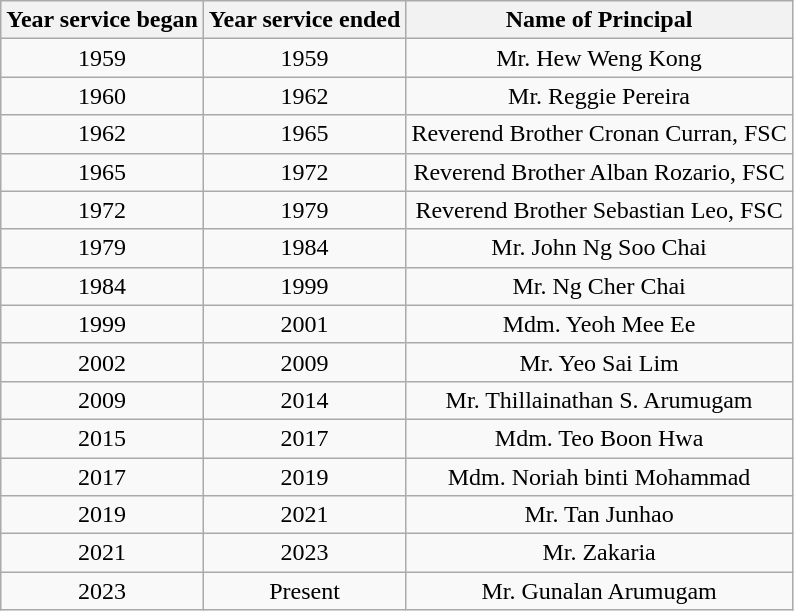<table class="wikitable" style="text-align:center; align:center;">
<tr>
<th style="width:90;px">Year service began</th>
<th style="width:90;px">Year service ended</th>
<th style="width:450;px">Name of Principal</th>
</tr>
<tr>
<td>1959</td>
<td>1959</td>
<td>Mr. Hew Weng Kong</td>
</tr>
<tr>
<td>1960</td>
<td>1962</td>
<td>Mr. Reggie Pereira</td>
</tr>
<tr>
<td>1962</td>
<td>1965</td>
<td>Reverend Brother Cronan Curran, FSC</td>
</tr>
<tr>
<td>1965</td>
<td>1972</td>
<td>Reverend Brother Alban Rozario, FSC</td>
</tr>
<tr>
<td>1972</td>
<td>1979</td>
<td>Reverend Brother Sebastian Leo, FSC</td>
</tr>
<tr>
<td>1979</td>
<td>1984</td>
<td>Mr. John Ng Soo Chai</td>
</tr>
<tr>
<td>1984</td>
<td>1999</td>
<td>Mr. Ng Cher Chai</td>
</tr>
<tr>
<td>1999</td>
<td>2001</td>
<td>Mdm. Yeoh Mee Ee</td>
</tr>
<tr>
<td>2002</td>
<td>2009</td>
<td>Mr. Yeo Sai Lim</td>
</tr>
<tr>
<td>2009</td>
<td>2014</td>
<td>Mr. Thillainathan S. Arumugam</td>
</tr>
<tr>
<td>2015</td>
<td>2017</td>
<td>Mdm. Teo Boon Hwa</td>
</tr>
<tr>
<td>2017</td>
<td>2019</td>
<td>Mdm. Noriah binti Mohammad</td>
</tr>
<tr>
<td>2019</td>
<td>2021</td>
<td>Mr. Tan Junhao</td>
</tr>
<tr>
<td>2021</td>
<td>2023</td>
<td>Mr. Zakaria</td>
</tr>
<tr>
<td>2023</td>
<td>Present</td>
<td>Mr. Gunalan Arumugam</td>
</tr>
</table>
